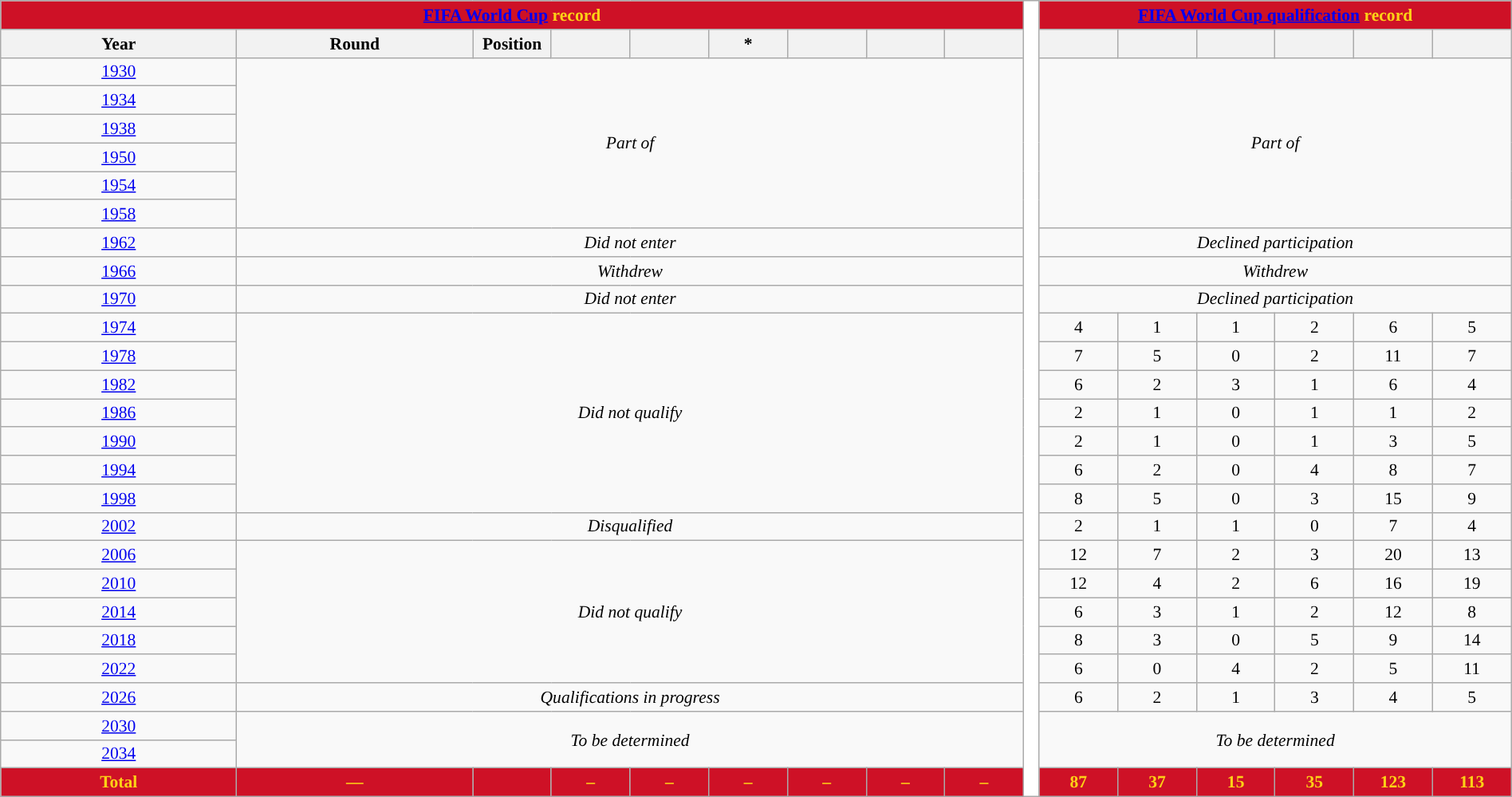<table class="wikitable" class="wikitable" style="font-size:90%; text-align:center; width:100%">
<tr>
<th colspan="9" style="background:#CE1126; color:#FCD116; "><a href='#'><span>FIFA World Cup</span></a> record</th>
<th rowspan="41" style="width:1%;background:white"></th>
<th colspan="6" style="background:#CE1126; color:#FCD116; "><a href='#'><span>FIFA World Cup qualification</span></a> record</th>
</tr>
<tr>
<th width="15%">Year</th>
<th width="15%">Round</th>
<th width="5%">Position</th>
<th width="5%"></th>
<th width="5%"></th>
<th width="5%">*</th>
<th width="5%"></th>
<th width="5%"></th>
<th width="5%"></th>
<th width="5%"></th>
<th width="5%"></th>
<th width="5%"></th>
<th width="5%"></th>
<th width="5%"></th>
<th width="5%"></th>
</tr>
<tr>
<td> <a href='#'>1930</a></td>
<td colspan="8" rowspan="6"><em>Part of </em></td>
<td colspan="6" rowspan="6"><em>Part of </em></td>
</tr>
<tr>
<td> <a href='#'>1934</a></td>
</tr>
<tr>
<td> <a href='#'>1938</a></td>
</tr>
<tr>
<td> <a href='#'>1950</a></td>
</tr>
<tr>
<td> <a href='#'>1954</a></td>
</tr>
<tr>
<td> <a href='#'>1958</a></td>
</tr>
<tr>
<td> <a href='#'>1962</a></td>
<td colspan=8><em>Did not enter</em></td>
<td colspan=6><em>Declined participation</em></td>
</tr>
<tr>
<td> <a href='#'>1966</a></td>
<td colspan=8><em>Withdrew</em></td>
<td colspan=6><em>Withdrew</em></td>
</tr>
<tr>
<td> <a href='#'>1970</a></td>
<td colspan=8><em>Did not enter</em></td>
<td colspan=6><em>Declined participation</em></td>
</tr>
<tr>
<td> <a href='#'>1974</a></td>
<td colspan=8 rowspan=7><em>Did not qualify</em></td>
<td>4</td>
<td>1</td>
<td>1</td>
<td>2</td>
<td>6</td>
<td>5</td>
</tr>
<tr>
<td> <a href='#'>1978</a></td>
<td>7</td>
<td>5</td>
<td>0</td>
<td>2</td>
<td>11</td>
<td>7</td>
</tr>
<tr>
<td> <a href='#'>1982</a></td>
<td>6</td>
<td>2</td>
<td>3</td>
<td>1</td>
<td>6</td>
<td>4</td>
</tr>
<tr>
<td> <a href='#'>1986</a></td>
<td>2</td>
<td>1</td>
<td>0</td>
<td>1</td>
<td>1</td>
<td>2</td>
</tr>
<tr>
<td> <a href='#'>1990</a></td>
<td>2</td>
<td>1</td>
<td>0</td>
<td>1</td>
<td>3</td>
<td>5</td>
</tr>
<tr>
<td> <a href='#'>1994</a></td>
<td>6</td>
<td>2</td>
<td>0</td>
<td>4</td>
<td>8</td>
<td>7</td>
</tr>
<tr>
<td> <a href='#'>1998</a></td>
<td>8</td>
<td>5</td>
<td>0</td>
<td>3</td>
<td>15</td>
<td>9</td>
</tr>
<tr>
<td>  <a href='#'>2002</a></td>
<td colspan=8><em>Disqualified</em></td>
<td>2</td>
<td>1</td>
<td>1</td>
<td>0</td>
<td>7</td>
<td>4</td>
</tr>
<tr>
<td> <a href='#'>2006</a></td>
<td colspan=8 rowspan=5><em>Did not qualify</em></td>
<td>12</td>
<td>7</td>
<td>2</td>
<td>3</td>
<td>20</td>
<td>13</td>
</tr>
<tr>
<td> <a href='#'>2010</a></td>
<td>12</td>
<td>4</td>
<td>2</td>
<td>6</td>
<td>16</td>
<td>19</td>
</tr>
<tr>
<td> <a href='#'>2014</a></td>
<td>6</td>
<td>3</td>
<td>1</td>
<td>2</td>
<td>12</td>
<td>8</td>
</tr>
<tr>
<td> <a href='#'>2018</a></td>
<td>8</td>
<td>3</td>
<td>0</td>
<td>5</td>
<td>9</td>
<td>14</td>
</tr>
<tr>
<td> <a href='#'>2022</a></td>
<td>6</td>
<td>0</td>
<td>4</td>
<td>2</td>
<td>5</td>
<td>11</td>
</tr>
<tr>
<td>   <a href='#'>2026</a></td>
<td colspan="8"><em>Qualifications in progress</em></td>
<td>6</td>
<td>2</td>
<td>1</td>
<td>3</td>
<td>4</td>
<td>5</td>
</tr>
<tr>
<td>   <a href='#'>2030</a></td>
<td colspan="8" rowspan="2"><em>To be determined</em></td>
<td colspan="6" rowspan="2"><em>To be determined</em></td>
</tr>
<tr>
<td> <a href='#'>2034</a></td>
</tr>
<tr>
<th style="background:#CE1126; color:#FCD116; ">Total</th>
<th style="background:#CE1126; color:#FCD116; ">—</th>
<th style="background:#CE1126; color:#FCD116; "></th>
<th style="background:#CE1126; color:#FCD116; ">–</th>
<th style="background:#CE1126; color:#FCD116; ">–</th>
<th style="background:#CE1126; color:#FCD116; ">–</th>
<th style="background:#CE1126; color:#FCD116; ">–</th>
<th style="background:#CE1126; color:#FCD116; ">–</th>
<th style="background:#CE1126; color:#FCD116; ">–</th>
<th style="background:#CE1126; color:#FCD116; ">87</th>
<th style="background:#CE1126; color:#FCD116; ">37</th>
<th style="background:#CE1126; color:#FCD116; ">15</th>
<th style="background:#CE1126; color:#FCD116; ">35</th>
<th style="background:#CE1126; color:#FCD116; ">123</th>
<th style="background:#CE1126; color:#FCD116; ">113</th>
</tr>
</table>
